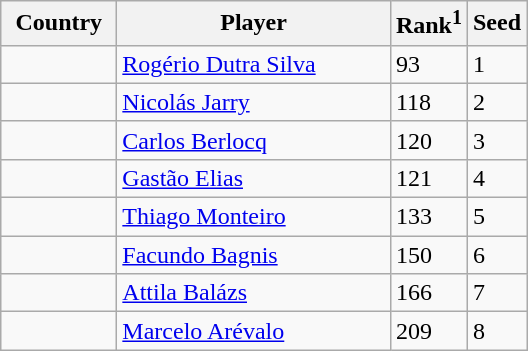<table class="sortable wikitable">
<tr>
<th width="70">Country</th>
<th width="175">Player</th>
<th>Rank<sup>1</sup></th>
<th>Seed</th>
</tr>
<tr>
<td></td>
<td><a href='#'>Rogério Dutra Silva</a></td>
<td>93</td>
<td>1</td>
</tr>
<tr>
<td></td>
<td><a href='#'>Nicolás Jarry</a></td>
<td>118</td>
<td>2</td>
</tr>
<tr>
<td></td>
<td><a href='#'>Carlos Berlocq</a></td>
<td>120</td>
<td>3</td>
</tr>
<tr>
<td></td>
<td><a href='#'>Gastão Elias</a></td>
<td>121</td>
<td>4</td>
</tr>
<tr>
<td></td>
<td><a href='#'>Thiago Monteiro</a></td>
<td>133</td>
<td>5</td>
</tr>
<tr>
<td></td>
<td><a href='#'>Facundo Bagnis</a></td>
<td>150</td>
<td>6</td>
</tr>
<tr>
<td></td>
<td><a href='#'>Attila Balázs</a></td>
<td>166</td>
<td>7</td>
</tr>
<tr>
<td></td>
<td><a href='#'>Marcelo Arévalo</a></td>
<td>209</td>
<td>8</td>
</tr>
</table>
